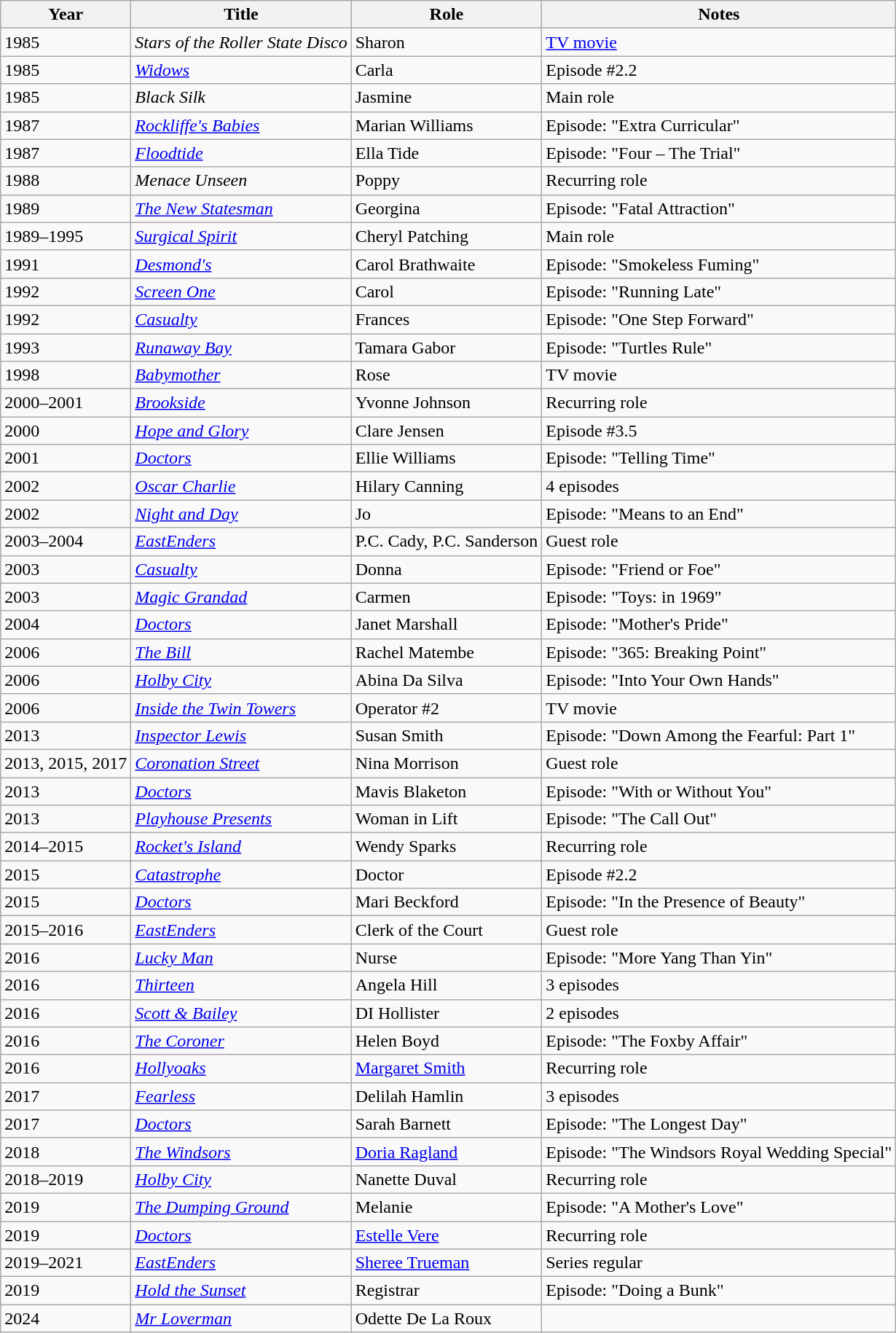<table class="wikitable sortable">
<tr>
<th>Year</th>
<th>Title</th>
<th>Role</th>
<th>Notes</th>
</tr>
<tr>
<td>1985</td>
<td><em>Stars of the Roller State Disco</em></td>
<td>Sharon</td>
<td><a href='#'>TV movie</a></td>
</tr>
<tr>
<td>1985</td>
<td><em><a href='#'>Widows</a></em></td>
<td>Carla</td>
<td>Episode #2.2</td>
</tr>
<tr>
<td>1985</td>
<td><em>Black Silk</em></td>
<td>Jasmine</td>
<td>Main role</td>
</tr>
<tr>
<td>1987</td>
<td><em><a href='#'>Rockliffe's Babies</a></em></td>
<td>Marian Williams</td>
<td>Episode: "Extra Curricular"</td>
</tr>
<tr>
<td>1987</td>
<td><em><a href='#'>Floodtide</a></em></td>
<td>Ella Tide</td>
<td>Episode: "Four – The Trial"</td>
</tr>
<tr>
<td>1988</td>
<td><em>Menace Unseen</em></td>
<td>Poppy</td>
<td>Recurring role</td>
</tr>
<tr>
<td>1989</td>
<td><em><a href='#'>The New Statesman</a></em></td>
<td>Georgina</td>
<td>Episode: "Fatal Attraction"</td>
</tr>
<tr>
<td>1989–1995</td>
<td><em><a href='#'>Surgical Spirit</a></em></td>
<td>Cheryl Patching</td>
<td>Main role</td>
</tr>
<tr>
<td>1991</td>
<td><em><a href='#'>Desmond's</a></em></td>
<td>Carol Brathwaite</td>
<td>Episode: "Smokeless Fuming"</td>
</tr>
<tr>
<td>1992</td>
<td><em><a href='#'>Screen One</a></em></td>
<td>Carol</td>
<td>Episode: "Running Late"</td>
</tr>
<tr>
<td>1992</td>
<td><em><a href='#'>Casualty</a></em></td>
<td>Frances</td>
<td>Episode: "One Step Forward"</td>
</tr>
<tr>
<td>1993</td>
<td><em><a href='#'>Runaway Bay</a></em></td>
<td>Tamara Gabor</td>
<td>Episode: "Turtles Rule"</td>
</tr>
<tr>
<td>1998</td>
<td><em><a href='#'>Babymother</a></em></td>
<td>Rose</td>
<td>TV movie</td>
</tr>
<tr>
<td>2000–2001</td>
<td><em><a href='#'>Brookside</a></em></td>
<td>Yvonne Johnson</td>
<td>Recurring role</td>
</tr>
<tr>
<td>2000</td>
<td><em><a href='#'>Hope and Glory</a></em></td>
<td>Clare Jensen</td>
<td>Episode #3.5</td>
</tr>
<tr>
<td>2001</td>
<td><em><a href='#'>Doctors</a></em></td>
<td>Ellie Williams</td>
<td>Episode: "Telling Time"</td>
</tr>
<tr>
<td>2002</td>
<td><em><a href='#'>Oscar Charlie</a></em></td>
<td>Hilary Canning</td>
<td>4 episodes</td>
</tr>
<tr>
<td>2002</td>
<td><em><a href='#'>Night and Day</a></em></td>
<td>Jo</td>
<td>Episode: "Means to an End"</td>
</tr>
<tr>
<td>2003–2004</td>
<td><em><a href='#'>EastEnders</a></em></td>
<td>P.C. Cady, P.C. Sanderson</td>
<td>Guest role</td>
</tr>
<tr>
<td>2003</td>
<td><em><a href='#'>Casualty</a></em></td>
<td>Donna</td>
<td>Episode: "Friend or Foe"</td>
</tr>
<tr>
<td>2003</td>
<td><em><a href='#'>Magic Grandad</a></em></td>
<td>Carmen</td>
<td>Episode: "Toys: in 1969"</td>
</tr>
<tr>
<td>2004</td>
<td><em><a href='#'>Doctors</a></em></td>
<td>Janet Marshall</td>
<td>Episode: "Mother's Pride"</td>
</tr>
<tr>
<td>2006</td>
<td><em><a href='#'>The Bill</a></em></td>
<td>Rachel Matembe</td>
<td>Episode: "365: Breaking Point"</td>
</tr>
<tr>
<td>2006</td>
<td><em><a href='#'>Holby City</a></em></td>
<td>Abina Da Silva</td>
<td>Episode: "Into Your Own Hands"</td>
</tr>
<tr>
<td>2006</td>
<td><em><a href='#'>Inside the Twin Towers</a></em></td>
<td>Operator #2</td>
<td>TV movie</td>
</tr>
<tr>
<td>2013</td>
<td><em><a href='#'>Inspector Lewis</a></em></td>
<td>Susan Smith</td>
<td>Episode: "Down Among the Fearful: Part 1"</td>
</tr>
<tr>
<td>2013, 2015, 2017</td>
<td><em><a href='#'>Coronation Street</a></em></td>
<td>Nina Morrison</td>
<td>Guest role</td>
</tr>
<tr>
<td>2013</td>
<td><em><a href='#'>Doctors</a></em></td>
<td>Mavis Blaketon</td>
<td>Episode: "With or Without You"</td>
</tr>
<tr>
<td>2013</td>
<td><em><a href='#'>Playhouse Presents</a></em></td>
<td>Woman in Lift</td>
<td>Episode: "The Call Out"</td>
</tr>
<tr>
<td>2014–2015</td>
<td><em><a href='#'>Rocket's Island</a></em></td>
<td>Wendy Sparks</td>
<td>Recurring role</td>
</tr>
<tr>
<td>2015</td>
<td><em><a href='#'>Catastrophe</a></em></td>
<td>Doctor</td>
<td>Episode #2.2</td>
</tr>
<tr>
<td>2015</td>
<td><em><a href='#'>Doctors</a></em></td>
<td>Mari Beckford</td>
<td>Episode: "In the Presence of Beauty"</td>
</tr>
<tr>
<td>2015–2016</td>
<td><em><a href='#'>EastEnders</a></em></td>
<td>Clerk of the Court</td>
<td>Guest role</td>
</tr>
<tr>
<td>2016</td>
<td><em><a href='#'>Lucky Man</a></em></td>
<td>Nurse</td>
<td>Episode: "More Yang Than Yin"</td>
</tr>
<tr>
<td>2016</td>
<td><em><a href='#'>Thirteen</a></em></td>
<td>Angela Hill</td>
<td>3 episodes</td>
</tr>
<tr>
<td>2016</td>
<td><em><a href='#'>Scott & Bailey</a></em></td>
<td>DI Hollister</td>
<td>2 episodes</td>
</tr>
<tr>
<td>2016</td>
<td><em><a href='#'>The Coroner</a></em></td>
<td>Helen Boyd</td>
<td>Episode: "The Foxby Affair"</td>
</tr>
<tr>
<td>2016</td>
<td><em><a href='#'>Hollyoaks</a></em></td>
<td><a href='#'>Margaret Smith</a></td>
<td>Recurring role</td>
</tr>
<tr>
<td>2017</td>
<td><em><a href='#'>Fearless</a></em></td>
<td>Delilah Hamlin</td>
<td>3 episodes</td>
</tr>
<tr>
<td>2017</td>
<td><em><a href='#'>Doctors</a></em></td>
<td>Sarah Barnett</td>
<td>Episode: "The Longest Day"</td>
</tr>
<tr>
<td>2018</td>
<td><em><a href='#'>The Windsors</a></em></td>
<td><a href='#'>Doria Ragland</a></td>
<td>Episode: "The Windsors Royal Wedding Special"</td>
</tr>
<tr>
<td>2018–2019</td>
<td><em><a href='#'>Holby City</a></em></td>
<td>Nanette Duval</td>
<td>Recurring role</td>
</tr>
<tr>
<td>2019</td>
<td><em><a href='#'>The Dumping Ground</a></em></td>
<td>Melanie</td>
<td>Episode: "A Mother's Love"</td>
</tr>
<tr>
<td>2019</td>
<td><em><a href='#'>Doctors</a></em></td>
<td><a href='#'>Estelle Vere</a></td>
<td>Recurring role</td>
</tr>
<tr>
<td>2019–2021</td>
<td><em><a href='#'>EastEnders</a></em></td>
<td><a href='#'>Sheree Trueman</a></td>
<td>Series regular</td>
</tr>
<tr>
<td>2019</td>
<td><em><a href='#'>Hold the Sunset</a></em></td>
<td>Registrar</td>
<td>Episode: "Doing a Bunk"</td>
</tr>
<tr>
<td>2024</td>
<td><em><a href='#'>Mr Loverman</a></em></td>
<td>Odette De La Roux</td>
<td></td>
</tr>
</table>
